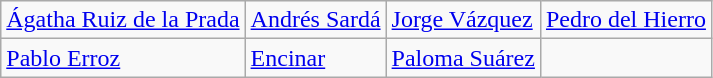<table class="wikitable">
<tr>
<td><a href='#'>Ágatha Ruiz de la Prada</a></td>
<td><a href='#'>Andrés Sardá</a></td>
<td><a href='#'>Jorge Vázquez</a></td>
<td><a href='#'>Pedro del Hierro</a></td>
</tr>
<tr>
<td><a href='#'>Pablo Erroz</a></td>
<td><a href='#'>Encinar</a></td>
<td><a href='#'>Paloma Suárez</a></td>
<td></td>
</tr>
</table>
